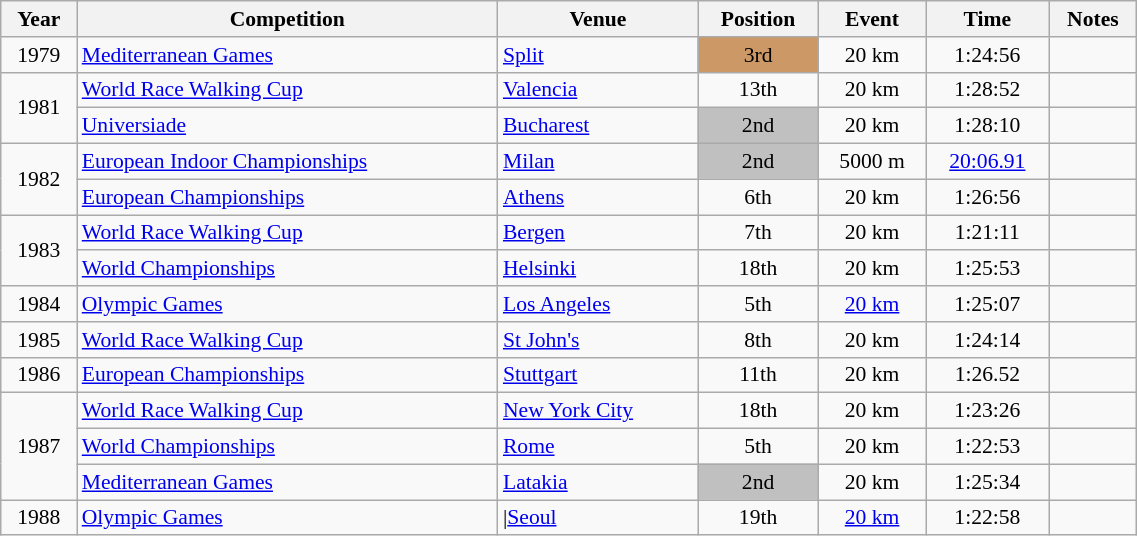<table class="wikitable" width=60% style="font-size:90%; text-align:center;">
<tr>
<th>Year</th>
<th>Competition</th>
<th>Venue</th>
<th>Position</th>
<th>Event</th>
<th>Time</th>
<th>Notes</th>
</tr>
<tr>
<td>1979</td>
<td align=left><a href='#'>Mediterranean Games</a></td>
<td align=left> <a href='#'>Split</a></td>
<td bgcolor=cc9966>3rd</td>
<td>20 km</td>
<td>1:24:56</td>
<td></td>
</tr>
<tr>
<td rowspan=2>1981</td>
<td align=left><a href='#'>World Race Walking Cup</a></td>
<td align=left> <a href='#'>Valencia</a></td>
<td>13th</td>
<td>20 km</td>
<td>1:28:52</td>
<td></td>
</tr>
<tr>
<td align=left><a href='#'>Universiade</a></td>
<td align=left> <a href='#'>Bucharest</a></td>
<td bgcolor=silver>2nd</td>
<td>20 km</td>
<td>1:28:10</td>
<td></td>
</tr>
<tr>
<td rowspan=2>1982</td>
<td align=left><a href='#'>European Indoor Championships</a></td>
<td align=left> <a href='#'>Milan</a></td>
<td bgcolor="silver">2nd</td>
<td>5000 m</td>
<td><a href='#'>20:06.91</a></td>
<td></td>
</tr>
<tr>
<td align=left><a href='#'>European Championships</a></td>
<td align=left> <a href='#'>Athens</a></td>
<td>6th</td>
<td>20 km</td>
<td>1:26:56</td>
<td></td>
</tr>
<tr>
<td rowspan=2>1983</td>
<td align=left><a href='#'>World Race Walking Cup</a></td>
<td align=left> <a href='#'>Bergen</a></td>
<td>7th</td>
<td>20 km</td>
<td>1:21:11</td>
<td></td>
</tr>
<tr>
<td align=left><a href='#'>World Championships</a></td>
<td align=left> <a href='#'>Helsinki</a></td>
<td>18th</td>
<td>20 km</td>
<td>1:25:53</td>
<td></td>
</tr>
<tr>
<td>1984</td>
<td align=left><a href='#'>Olympic Games</a></td>
<td align=left> <a href='#'>Los Angeles</a></td>
<td>5th</td>
<td><a href='#'>20 km</a></td>
<td>1:25:07</td>
<td></td>
</tr>
<tr>
<td>1985</td>
<td align=left><a href='#'>World Race Walking Cup</a></td>
<td align=left> <a href='#'>St John's</a></td>
<td>8th</td>
<td>20 km</td>
<td>1:24:14</td>
<td></td>
</tr>
<tr>
<td>1986</td>
<td align=left><a href='#'>European Championships</a></td>
<td align=left> <a href='#'>Stuttgart</a></td>
<td>11th</td>
<td>20 km</td>
<td>1:26.52</td>
<td></td>
</tr>
<tr>
<td rowspan=3>1987</td>
<td align=left><a href='#'>World Race Walking Cup</a></td>
<td align=left> <a href='#'>New York City</a></td>
<td>18th</td>
<td>20 km</td>
<td>1:23:26</td>
<td></td>
</tr>
<tr>
<td align=left><a href='#'>World Championships</a></td>
<td align=left> <a href='#'>Rome</a></td>
<td>5th</td>
<td>20 km</td>
<td>1:22:53</td>
<td></td>
</tr>
<tr>
<td align=left><a href='#'>Mediterranean Games</a></td>
<td align=left> <a href='#'>Latakia</a></td>
<td bgcolor=silver>2nd</td>
<td>20 km</td>
<td>1:25:34</td>
<td></td>
</tr>
<tr>
<td>1988</td>
<td align=left><a href='#'>Olympic Games</a></td>
<td align=left> |<a href='#'>Seoul</a></td>
<td>19th</td>
<td><a href='#'>20 km</a></td>
<td>1:22:58</td>
<td></td>
</tr>
</table>
